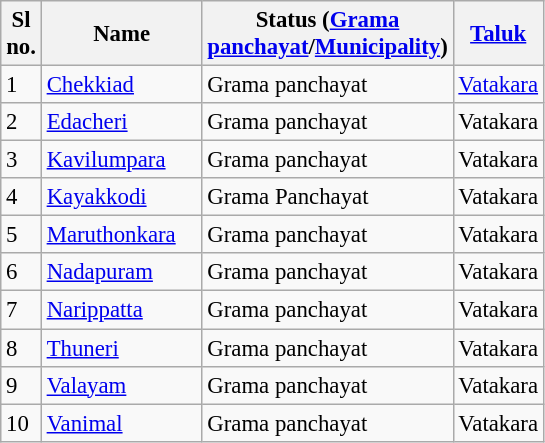<table class="wikitable sortable" style="font-size:95%;">
<tr>
<th width="20px">Sl no.</th>
<th width="100px">Name</th>
<th width="130px">Status (<a href='#'>Grama panchayat</a>/<a href='#'>Municipality</a>)</th>
<th width="50px"><a href='#'>Taluk</a></th>
</tr>
<tr>
<td>1</td>
<td><a href='#'>Chekkiad</a></td>
<td>Grama panchayat</td>
<td><a href='#'>Vatakara</a></td>
</tr>
<tr>
<td>2</td>
<td><a href='#'>Edacheri</a></td>
<td>Grama panchayat</td>
<td>Vatakara</td>
</tr>
<tr>
<td>3</td>
<td><a href='#'>Kavilumpara</a></td>
<td>Grama panchayat</td>
<td>Vatakara</td>
</tr>
<tr>
<td>4</td>
<td><a href='#'>Kayakkodi</a></td>
<td>Grama Panchayat</td>
<td>Vatakara</td>
</tr>
<tr>
<td>5</td>
<td><a href='#'>Maruthonkara</a></td>
<td>Grama panchayat</td>
<td>Vatakara</td>
</tr>
<tr>
<td>6</td>
<td><a href='#'>Nadapuram</a></td>
<td>Grama panchayat</td>
<td>Vatakara</td>
</tr>
<tr>
<td>7</td>
<td><a href='#'>Narippatta</a></td>
<td>Grama panchayat</td>
<td>Vatakara</td>
</tr>
<tr>
<td>8</td>
<td><a href='#'>Thuneri</a></td>
<td>Grama panchayat</td>
<td>Vatakara</td>
</tr>
<tr>
<td>9</td>
<td><a href='#'>Valayam</a></td>
<td>Grama panchayat</td>
<td>Vatakara</td>
</tr>
<tr>
<td>10</td>
<td><a href='#'>Vanimal</a></td>
<td>Grama panchayat</td>
<td>Vatakara</td>
</tr>
</table>
